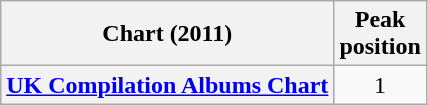<table class="wikitable plainrowheaders">
<tr>
<th scope="col">Chart (2011)</th>
<th scope="col">Peak<br>position</th>
</tr>
<tr>
<th scope="row"><a href='#'>UK Compilation Albums Chart</a></th>
<td align="center">1</td>
</tr>
</table>
